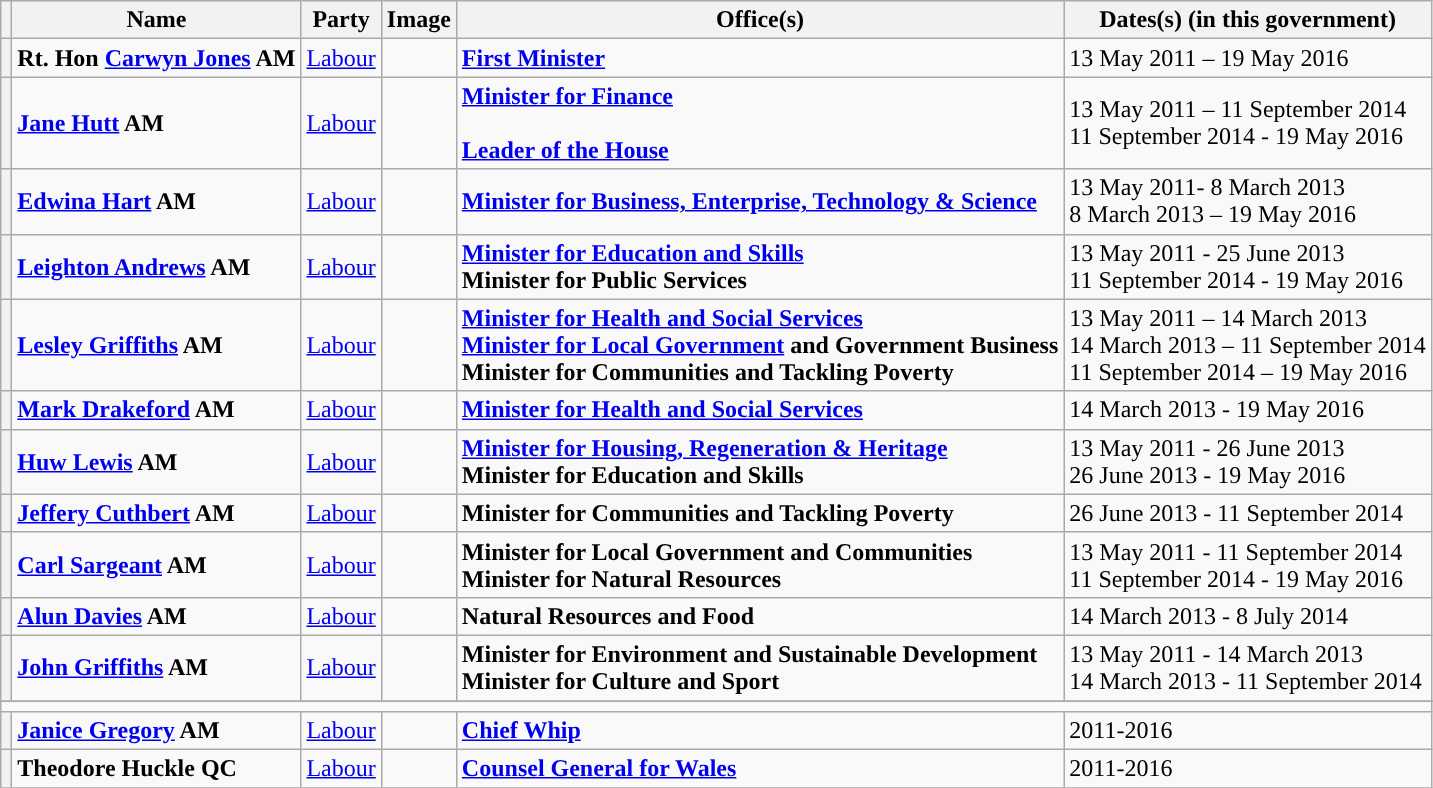<table class="wikitable">
<tr>
<th></th>
<th>Name</th>
<th>Party</th>
<th>Image</th>
<th>Office(s)</th>
<th>Dates(s) (in this government)</th>
</tr>
<tr>
<th style="background-color: "></th>
<td><strong>Rt. Hon <a href='#'>Carwyn Jones</a> AM</strong></td>
<td><a href='#'>Labour</a></td>
<td></td>
<td><strong><a href='#'>First Minister</a></strong></td>
<td>13 May 2011 – 19 May 2016</td>
</tr>
<tr>
<th style="background-color: "></th>
<td><strong><a href='#'>Jane Hutt</a> AM</strong></td>
<td><a href='#'>Labour</a></td>
<td></td>
<td><strong><a href='#'>Minister for Finance</a></strong><br><br><strong><a href='#'>Leader of the House</a></strong></td>
<td>13 May 2011 – 11 September 2014 <br> 11 September 2014 - 19 May 2016</td>
</tr>
<tr>
<th style="background-color: "></th>
<td><strong><a href='#'>Edwina Hart</a> AM</strong></td>
<td><a href='#'>Labour</a></td>
<td></td>
<td><strong><a href='#'>Minister for Business, Enterprise, Technology & Science</a></strong></td>
<td>13 May 2011- 8 March 2013 <br>8 March 2013 – 19 May 2016</td>
</tr>
<tr>
<th style="background-color: "></th>
<td><strong><a href='#'>Leighton Andrews</a> AM</strong></td>
<td><a href='#'>Labour</a></td>
<td></td>
<td><strong><a href='#'>Minister for Education and Skills</a></strong> <br><strong>Minister for Public Services</strong></td>
<td>13 May 2011 - 25 June 2013 <br>11 September 2014 - 19 May 2016</td>
</tr>
<tr>
<th style="background-color: "></th>
<td><strong><a href='#'>Lesley Griffiths</a> AM</strong></td>
<td><a href='#'>Labour</a></td>
<td></td>
<td><strong><a href='#'>Minister for Health and Social Services</a></strong> <br><strong><a href='#'>Minister for Local Government</a> and Government Business</strong> <br><strong>Minister for Communities and Tackling Poverty</strong></td>
<td>13 May 2011 – 14 March 2013<br>14 March 2013 – 11 September 2014<br>11 September 2014 – 19 May 2016</td>
</tr>
<tr>
<th style="background-color: "></th>
<td><strong><a href='#'>Mark Drakeford</a> AM</strong></td>
<td><a href='#'>Labour</a></td>
<td></td>
<td><strong><a href='#'>Minister for Health and Social Services</a></strong></td>
<td>14 March 2013 - 19 May 2016</td>
</tr>
<tr>
<th style="background-color: "></th>
<td><strong><a href='#'>Huw Lewis</a> AM</strong></td>
<td><a href='#'>Labour</a></td>
<td></td>
<td><strong><a href='#'>Minister for Housing, Regeneration & Heritage</a></strong> <br><strong>Minister for Education and Skills</strong></td>
<td>13 May 2011 - 26 June 2013 <br>26 June 2013 - 19 May 2016</td>
</tr>
<tr>
<th style="background-color: "></th>
<td><strong><a href='#'>Jeffery Cuthbert</a> AM</strong></td>
<td><a href='#'>Labour</a></td>
<td></td>
<td><strong>Minister for Communities and Tackling Poverty</strong></td>
<td>26 June 2013 - 11 September 2014</td>
</tr>
<tr>
<th style="background-color: "></th>
<td><strong><a href='#'>Carl Sargeant</a> AM</strong></td>
<td><a href='#'>Labour</a></td>
<td></td>
<td><strong>Minister for Local Government and Communities </strong><br> <strong>Minister for Natural Resources</strong></td>
<td>13 May 2011 - 11 September 2014 <br> 11 September 2014 - 19 May 2016</td>
</tr>
<tr>
<th style="background-color: "></th>
<td><strong><a href='#'>Alun Davies</a> AM</strong></td>
<td><a href='#'>Labour</a></td>
<td></td>
<td><strong>Natural Resources and Food </strong></td>
<td>14 March 2013 - 8 July 2014</td>
</tr>
<tr>
<th style="background-color: "></th>
<td><strong><a href='#'>John Griffiths</a> AM</strong></td>
<td><a href='#'>Labour</a></td>
<td></td>
<td><strong>Minister for Environment and Sustainable Development</strong><br> <strong>Minister for Culture and Sport</strong></td>
<td>13 May 2011 - 14 March 2013 <br> 14 March 2013 - 11 September 2014</td>
</tr>
<tr>
</tr>
<tr>
<td colspan=6 style="text-align:left"></td>
</tr>
<tr>
<th style="background-color: "></th>
<td><strong><a href='#'>Janice Gregory</a> AM</strong></td>
<td><a href='#'>Labour</a></td>
<td></td>
<td><strong><a href='#'>Chief Whip</a></strong></td>
<td>2011-2016</td>
</tr>
<tr>
<th></th>
<td><strong>Theodore Huckle QC</strong></td>
<td><a href='#'>Labour</a></td>
<td></td>
<td><strong><a href='#'>Counsel General for Wales</a></strong></td>
<td>2011-2016</td>
</tr>
<tr>
</tr>
</table>
